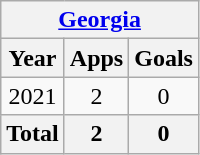<table class="wikitable" style="text-align:center">
<tr>
<th colspan=3><a href='#'>Georgia</a></th>
</tr>
<tr>
<th>Year</th>
<th>Apps</th>
<th>Goals</th>
</tr>
<tr>
<td>2021</td>
<td>2</td>
<td>0</td>
</tr>
<tr>
<th>Total</th>
<th>2</th>
<th>0</th>
</tr>
</table>
